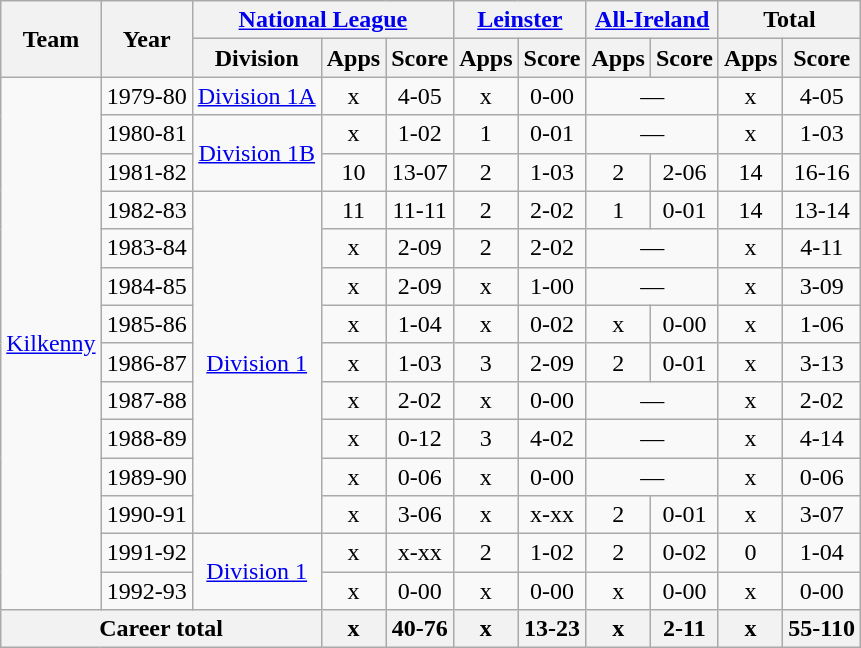<table class="wikitable" style="text-align:center">
<tr>
<th rowspan="2">Team</th>
<th rowspan="2">Year</th>
<th colspan="3"><a href='#'>National League</a></th>
<th colspan="2"><a href='#'>Leinster</a></th>
<th colspan="2"><a href='#'>All-Ireland</a></th>
<th colspan="2">Total</th>
</tr>
<tr>
<th>Division</th>
<th>Apps</th>
<th>Score</th>
<th>Apps</th>
<th>Score</th>
<th>Apps</th>
<th>Score</th>
<th>Apps</th>
<th>Score</th>
</tr>
<tr>
<td rowspan="14"><a href='#'>Kilkenny</a></td>
<td>1979-80</td>
<td rowspan="1"><a href='#'>Division 1A</a></td>
<td>x</td>
<td>4-05</td>
<td>x</td>
<td>0-00</td>
<td colspan=2>—</td>
<td>x</td>
<td>4-05</td>
</tr>
<tr>
<td>1980-81</td>
<td rowspan="2"><a href='#'>Division 1B</a></td>
<td>x</td>
<td>1-02</td>
<td>1</td>
<td>0-01</td>
<td colspan=2>—</td>
<td>x</td>
<td>1-03</td>
</tr>
<tr>
<td>1981-82</td>
<td>10</td>
<td>13-07</td>
<td>2</td>
<td>1-03</td>
<td>2</td>
<td>2-06</td>
<td>14</td>
<td>16-16</td>
</tr>
<tr>
<td>1982-83</td>
<td rowspan="9"><a href='#'>Division 1</a></td>
<td>11</td>
<td>11-11</td>
<td>2</td>
<td>2-02</td>
<td>1</td>
<td>0-01</td>
<td>14</td>
<td>13-14</td>
</tr>
<tr>
<td>1983-84</td>
<td>x</td>
<td>2-09</td>
<td>2</td>
<td>2-02</td>
<td colspan=2>—</td>
<td>x</td>
<td>4-11</td>
</tr>
<tr>
<td>1984-85</td>
<td>x</td>
<td>2-09</td>
<td>x</td>
<td>1-00</td>
<td colspan=2>—</td>
<td>x</td>
<td>3-09</td>
</tr>
<tr>
<td>1985-86</td>
<td>x</td>
<td>1-04</td>
<td>x</td>
<td>0-02</td>
<td>x</td>
<td>0-00</td>
<td>x</td>
<td>1-06</td>
</tr>
<tr>
<td>1986-87</td>
<td>x</td>
<td>1-03</td>
<td>3</td>
<td>2-09</td>
<td>2</td>
<td>0-01</td>
<td>x</td>
<td>3-13</td>
</tr>
<tr>
<td>1987-88</td>
<td>x</td>
<td>2-02</td>
<td>x</td>
<td>0-00</td>
<td colspan=2>—</td>
<td>x</td>
<td>2-02</td>
</tr>
<tr>
<td>1988-89</td>
<td>x</td>
<td>0-12</td>
<td>3</td>
<td>4-02</td>
<td colspan=2>—</td>
<td>x</td>
<td>4-14</td>
</tr>
<tr>
<td>1989-90</td>
<td>x</td>
<td>0-06</td>
<td>x</td>
<td>0-00</td>
<td colspan=2>—</td>
<td>x</td>
<td>0-06</td>
</tr>
<tr>
<td>1990-91</td>
<td>x</td>
<td>3-06</td>
<td>x</td>
<td>x-xx</td>
<td>2</td>
<td>0-01</td>
<td>x</td>
<td>3-07</td>
</tr>
<tr>
<td>1991-92</td>
<td rowspan="2"><a href='#'>Division 1</a></td>
<td>x</td>
<td>x-xx</td>
<td>2</td>
<td>1-02</td>
<td>2</td>
<td>0-02</td>
<td>0</td>
<td>1-04</td>
</tr>
<tr>
<td>1992-93</td>
<td>x</td>
<td>0-00</td>
<td>x</td>
<td>0-00</td>
<td>x</td>
<td>0-00</td>
<td>x</td>
<td>0-00</td>
</tr>
<tr>
<th colspan="3">Career total</th>
<th>x</th>
<th>40-76</th>
<th>x</th>
<th>13-23</th>
<th>x</th>
<th>2-11</th>
<th>x</th>
<th>55-110</th>
</tr>
</table>
